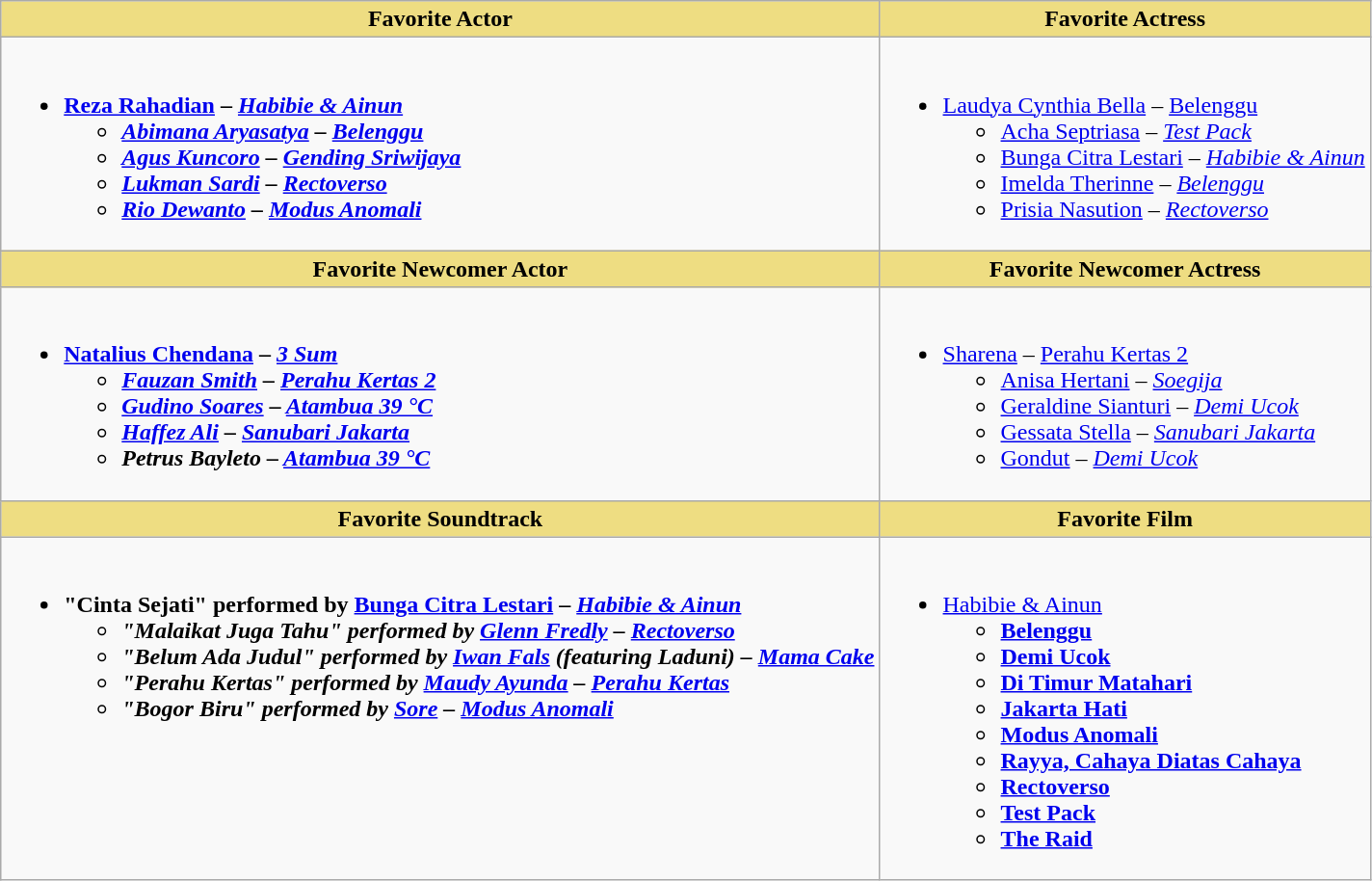<table class=wikitable style="width="100%">
<tr>
<th style="background:#EEDD82;" ! style="width="50%"><strong>Favorite Actor</strong></th>
<th style="background:#EEDD82;" ! style="width="50%"><strong>Favorite Actress</strong></th>
</tr>
<tr>
<td valign="top"><br><ul><li><strong><a href='#'>Reza Rahadian</a> – <em><a href='#'>Habibie & Ainun</a><strong><em><ul><li><a href='#'>Abimana Aryasatya</a> – </em><a href='#'>Belenggu</a><em></li><li><a href='#'>Agus Kuncoro</a> – </em><a href='#'>Gending Sriwijaya</a><em></li><li><a href='#'>Lukman Sardi</a> – </em><a href='#'>Rectoverso</a><em></li><li><a href='#'>Rio Dewanto</a> – </em><a href='#'>Modus Anomali</a><em></li></ul></li></ul></td>
<td valign="top"><br><ul><li></strong><a href='#'>Laudya Cynthia Bella</a> – </em><a href='#'>Belenggu</a></em></strong><ul><li><a href='#'>Acha Septriasa</a> – <em><a href='#'>Test Pack</a></em></li><li><a href='#'>Bunga Citra Lestari</a> – <em><a href='#'>Habibie & Ainun</a></em></li><li><a href='#'>Imelda Therinne</a> – <em><a href='#'>Belenggu</a></em></li><li><a href='#'>Prisia Nasution</a> – <em><a href='#'>Rectoverso</a></em></li></ul></li></ul></td>
</tr>
<tr>
<th style="background:#EEDD82;" ! style="width="50%"><strong>Favorite Newcomer Actor</strong></th>
<th style="background:#EEDD82;" ! style="width="50%"><strong>Favorite Newcomer Actress</strong></th>
</tr>
<tr>
<td valign="top"><br><ul><li><strong><a href='#'>Natalius Chendana</a> – <em><a href='#'>3 Sum</a><strong><em><ul><li><a href='#'>Fauzan Smith</a> – </em><a href='#'>Perahu Kertas 2</a><em></li><li><a href='#'>Gudino Soares</a> – </em><a href='#'>Atambua 39 °C</a><em></li><li><a href='#'>Haffez Ali</a> – </em><a href='#'>Sanubari Jakarta</a><em></li><li>Petrus Bayleto – </em><a href='#'>Atambua 39 °C</a><em></li></ul></li></ul></td>
<td valign="top"><br><ul><li></strong><a href='#'>Sharena</a> – </em><a href='#'>Perahu Kertas 2</a></em></strong><ul><li><a href='#'>Anisa Hertani</a> – <em><a href='#'>Soegija</a></em></li><li><a href='#'>Geraldine Sianturi</a> – <em><a href='#'>Demi Ucok</a></em></li><li><a href='#'>Gessata Stella</a> – <em><a href='#'>Sanubari Jakarta</a></em></li><li><a href='#'>Gondut</a> – <em><a href='#'>Demi Ucok</a></em></li></ul></li></ul></td>
</tr>
<tr>
<th style="background:#EEDD82;" ! style="width="50%"><strong>Favorite Soundtrack</strong></th>
<th style="background:#EEDD82;" ! style="width="50%"><strong>Favorite Film</strong></th>
</tr>
<tr>
<td valign="top"><br><ul><li><strong>"Cinta Sejati" performed by <a href='#'>Bunga Citra Lestari</a> – <em><a href='#'>Habibie & Ainun</a><strong><em><ul><li>"Malaikat Juga Tahu" performed by <a href='#'>Glenn Fredly</a> – </em><a href='#'>Rectoverso</a><em></li><li>"Belum Ada Judul" performed by <a href='#'>Iwan Fals</a> (featuring Laduni) – </em><a href='#'>Mama Cake</a><em></li><li>"Perahu Kertas" performed by <a href='#'>Maudy Ayunda</a> – </em><a href='#'>Perahu Kertas</a><em></li><li>"Bogor Biru" performed by <a href='#'>Sore</a> – </em><a href='#'>Modus Anomali</a><em></li></ul></li></ul></td>
<td valign="top"><br><ul><li></em></strong><a href='#'>Habibie & Ainun</a><strong><em><ul><li></em><a href='#'>Belenggu</a><em></li><li></em><a href='#'>Demi Ucok</a><em></li><li></em><a href='#'>Di Timur Matahari</a><em></li><li></em><a href='#'>Jakarta Hati</a><em></li><li></em><a href='#'>Modus Anomali</a><em></li><li></em><a href='#'>Rayya, Cahaya Diatas Cahaya</a><em></li><li></em><a href='#'>Rectoverso</a><em></li><li></em><a href='#'>Test Pack</a><em></li><li></em><a href='#'>The Raid</a><em></li></ul></li></ul></td>
</tr>
</table>
